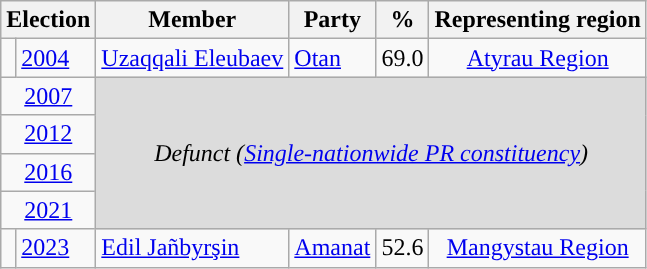<table class="wikitable">
<tr>
<th colspan="2">Election</th>
<th>Member</th>
<th>Party</th>
<th>%</th>
<th>Representing region</th>
</tr>
<tr>
<td style="background-color: "></td>
<td><a href='#'>2004</a></td>
<td><a href='#'>Uzaqqali Eleubaev</a></td>
<td><a href='#'>Otan</a></td>
<td align="right">69.0</td>
<td align="center"><a href='#'>Atyrau Region</a></td>
</tr>
<tr>
<td colspan="2" align="center"><a href='#'>2007</a></td>
<td colspan="4" rowspan="4" align="center" style="background-color:#DCDCDC"><em>Defunct (<a href='#'>Single-nationwide PR constituency</a>)</em></td>
</tr>
<tr>
<td colspan="2" align="center"><a href='#'>2012</a></td>
</tr>
<tr>
<td colspan="2" align="center"><a href='#'>2016</a></td>
</tr>
<tr>
<td colspan="2" align="center"><a href='#'>2021</a></td>
</tr>
<tr>
<td style="background-color: "></td>
<td><a href='#'>2023</a></td>
<td><a href='#'>Edil Jañbyrşin</a></td>
<td><a href='#'>Amanat</a></td>
<td align="right">52.6</td>
<td align="center"><a href='#'>Mangystau Region</a></td>
</tr>
</table>
